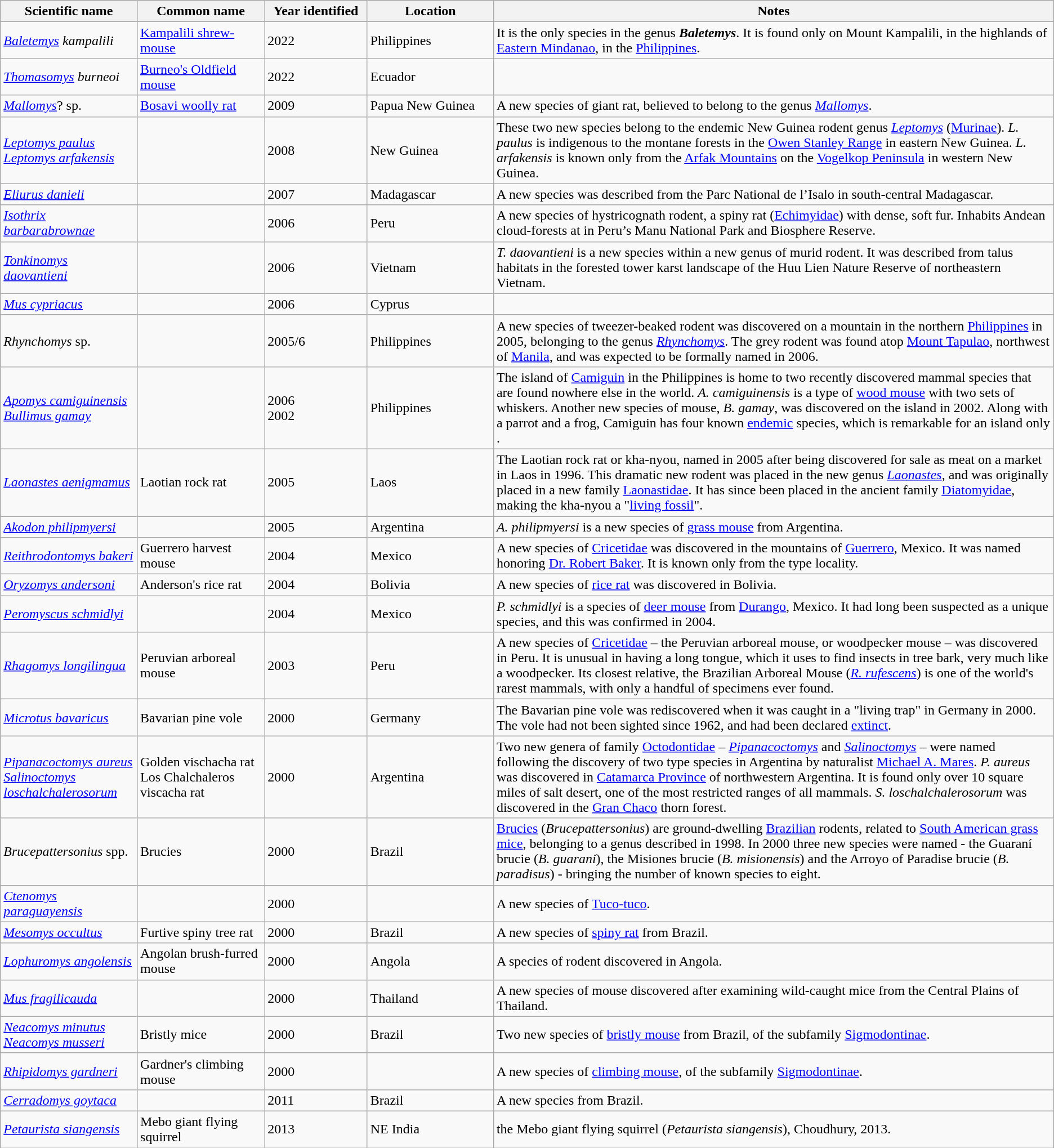<table class="wikitable sortable" style="text-align: left;">
<tr>
<th style="width:10em;">Scientific name</th>
<th style="width:10em;">Common name</th>
<th style="width:8em;">Year identified</th>
<th style="width:10em;">Location</th>
<th style="width:50em;">Notes</th>
</tr>
<tr>
<td><em><a href='#'>Baletemys</a> kampalili</em></td>
<td><a href='#'>Kampalili shrew-mouse</a></td>
<td>2022</td>
<td>Philippines</td>
<td>It is the only species in the genus <strong><em>Baletemys</em></strong>. It is found only on Mount Kampalili, in the highlands of <a href='#'>Eastern Mindanao</a>, in the <a href='#'>Philippines</a>.</td>
</tr>
<tr>
<td><em><a href='#'>Thomasomys</a> burneoi</em></td>
<td><a href='#'>Burneo's Oldfield mouse</a></td>
<td>2022</td>
<td>Ecuador</td>
<td></td>
</tr>
<tr>
<td><em><a href='#'>Mallomys</a></em>? sp.</td>
<td><a href='#'>Bosavi woolly rat</a></td>
<td>2009</td>
<td>Papua New Guinea</td>
<td>A new species of giant rat, believed to belong to the genus <em><a href='#'>Mallomys</a></em>.</td>
</tr>
<tr>
<td><em><a href='#'>Leptomys paulus</a></em> <br> <em><a href='#'>Leptomys arfakensis</a></em></td>
<td></td>
<td>2008</td>
<td>New Guinea</td>
<td>These two new species belong to the endemic New Guinea rodent genus <em><a href='#'>Leptomys</a></em> (<a href='#'>Murinae</a>). <em>L. paulus</em> is indigenous to the montane forests in the <a href='#'>Owen Stanley Range</a> in eastern New Guinea. <em>L. arfakensis</em> is known only from the <a href='#'>Arfak Mountains</a> on the <a href='#'>Vogelkop Peninsula</a> in western New Guinea.</td>
</tr>
<tr>
<td><em><a href='#'>Eliurus danieli</a></em></td>
<td></td>
<td>2007</td>
<td>Madagascar</td>
<td>A new species was described from the Parc National de l’Isalo in south-central Madagascar.</td>
</tr>
<tr>
<td><em><a href='#'>Isothrix barbarabrownae</a></em></td>
<td></td>
<td>2006</td>
<td>Peru</td>
<td>A new species of hystricognath rodent, a spiny rat (<a href='#'>Echimyidae</a>) with dense, soft fur. Inhabits Andean cloud-forests at  in Peru’s Manu National Park and Biosphere Reserve.</td>
</tr>
<tr>
<td><em><a href='#'>Tonkinomys daovantieni</a></em></td>
<td></td>
<td>2006</td>
<td>Vietnam</td>
<td><em>T. daovantieni</em> is a new species within a new genus of murid rodent. It was described from talus habitats in the forested tower karst landscape of the Huu Lien Nature Reserve of northeastern Vietnam.</td>
</tr>
<tr>
<td><em><a href='#'>Mus cypriacus</a></em></td>
<td></td>
<td>2006</td>
<td>Cyprus</td>
<td></td>
</tr>
<tr>
<td><em>Rhynchomys</em> sp.</td>
<td></td>
<td>2005/6</td>
<td>Philippines</td>
<td>A new species of tweezer-beaked rodent was discovered on a mountain in the northern <a href='#'>Philippines</a> in 2005, belonging to the genus <em><a href='#'>Rhynchomys</a></em>. The grey rodent was found atop <a href='#'>Mount Tapulao</a>, northwest of <a href='#'>Manila</a>, and was expected to be formally named in 2006.</td>
</tr>
<tr>
<td><em><a href='#'>Apomys camiguinensis</a></em> <br> <em><a href='#'>Bullimus gamay</a></em></td>
<td></td>
<td>2006 <br> 2002</td>
<td>Philippines</td>
<td>The island of <a href='#'>Camiguin</a> in the Philippines is home to two recently discovered mammal species that are found nowhere else in the world. <em>A. camiguinensis</em> is a type of <a href='#'>wood mouse</a> with two sets of whiskers. Another new species of mouse, <em>B. gamay</em>, was discovered on the island in 2002. Along with a parrot and a frog, Camiguin has four known <a href='#'>endemic</a> species, which is remarkable for an island only .</td>
</tr>
<tr>
<td><em><a href='#'>Laonastes aenigmamus</a></em></td>
<td>Laotian rock rat</td>
<td>2005</td>
<td>Laos</td>
<td>The Laotian rock rat or kha-nyou, named in 2005 after being discovered for sale as meat on a market in Laos in 1996. This dramatic new rodent was placed in the new genus <em><a href='#'>Laonastes</a></em>, and was originally placed in a new family <a href='#'>Laonastidae</a>. It has since been placed in the ancient family <a href='#'>Diatomyidae</a>, making the kha-nyou a "<a href='#'>living fossil</a>".</td>
</tr>
<tr>
<td><em><a href='#'>Akodon philipmyersi</a></em></td>
<td></td>
<td>2005</td>
<td>Argentina</td>
<td><em>A. philipmyersi</em> is a new species of <a href='#'>grass mouse</a> from Argentina.</td>
</tr>
<tr>
<td><em><a href='#'>Reithrodontomys bakeri</a></em></td>
<td>Guerrero harvest mouse</td>
<td>2004</td>
<td>Mexico</td>
<td>A new species of <a href='#'>Cricetidae</a> was discovered in the mountains of <a href='#'>Guerrero</a>, Mexico. It was named honoring <a href='#'>Dr. Robert Baker</a>. It is known only from the type locality.</td>
</tr>
<tr>
<td><em><a href='#'>Oryzomys andersoni</a></em></td>
<td>Anderson's rice rat</td>
<td>2004</td>
<td>Bolivia</td>
<td>A new species of <a href='#'>rice rat</a> was discovered in Bolivia.</td>
</tr>
<tr>
<td><em><a href='#'>Peromyscus schmidlyi</a></em></td>
<td></td>
<td>2004</td>
<td>Mexico</td>
<td><em>P. schmidlyi</em> is a species of <a href='#'>deer mouse</a> from <a href='#'>Durango</a>, Mexico. It had long been suspected as a unique species, and this was confirmed in 2004.</td>
</tr>
<tr>
<td><em><a href='#'>Rhagomys longilingua</a></em></td>
<td>Peruvian arboreal mouse</td>
<td>2003</td>
<td>Peru</td>
<td>A new species of <a href='#'>Cricetidae</a> – the Peruvian arboreal mouse, or woodpecker mouse – was discovered in Peru. It is unusual in having a long tongue, which it uses to find insects in tree bark, very much like a woodpecker. Its closest relative, the Brazilian Arboreal Mouse (<em><a href='#'>R. rufescens</a></em>) is one of the world's rarest mammals, with only a handful of specimens ever found.</td>
</tr>
<tr>
<td><em><a href='#'>Microtus bavaricus</a></em></td>
<td>Bavarian pine vole</td>
<td>2000</td>
<td>Germany</td>
<td>The Bavarian pine vole was rediscovered when it was caught in a "living trap" in Germany in 2000. The vole had not been sighted since 1962, and had been declared <a href='#'>extinct</a>.</td>
</tr>
<tr>
<td><em><a href='#'>Pipanacoctomys aureus</a></em> <br> <em><a href='#'>Salinoctomys loschalchalerosorum</a></em></td>
<td>Golden vischacha rat <br> Los Chalchaleros viscacha rat</td>
<td>2000</td>
<td>Argentina</td>
<td>Two new genera of family <a href='#'>Octodontidae</a> – <em><a href='#'>Pipanacoctomys</a></em> and <em><a href='#'>Salinoctomys</a></em> – were named following the discovery of two type species in Argentina by naturalist <a href='#'>Michael A. Mares</a>. <em>P. aureus</em> was discovered in <a href='#'>Catamarca Province</a> of northwestern Argentina. It is found only over 10 square miles of salt desert, one of the most restricted ranges of all mammals. <em>S. loschalchalerosorum</em> was discovered in the <a href='#'>Gran Chaco</a> thorn forest.</td>
</tr>
<tr>
<td><em>Brucepattersonius</em> spp.</td>
<td>Brucies</td>
<td>2000</td>
<td>Brazil</td>
<td><a href='#'>Brucies</a> (<em>Brucepattersonius</em>) are ground-dwelling <a href='#'>Brazilian</a> rodents, related to <a href='#'>South American grass mice</a>, belonging to a genus described in 1998. In 2000 three new species were named - the Guaraní brucie (<em>B. guarani</em>), the Misiones brucie (<em>B. misionensis</em>) and the Arroyo of Paradise brucie (<em>B. paradisus</em>) - bringing the number of known species to eight.</td>
</tr>
<tr>
<td><em><a href='#'>Ctenomys paraguayensis</a></em></td>
<td></td>
<td>2000</td>
<td></td>
<td>A new species of <a href='#'>Tuco-tuco</a>.</td>
</tr>
<tr>
<td><em><a href='#'>Mesomys occultus</a></em></td>
<td>Furtive spiny tree rat</td>
<td>2000</td>
<td>Brazil</td>
<td>A new species of <a href='#'>spiny rat</a> from Brazil.</td>
</tr>
<tr>
<td><em><a href='#'>Lophuromys angolensis</a></em></td>
<td>Angolan brush-furred mouse</td>
<td>2000</td>
<td>Angola</td>
<td>A species of rodent discovered in Angola.</td>
</tr>
<tr>
<td><em><a href='#'>Mus fragilicauda</a></em></td>
<td></td>
<td>2000</td>
<td>Thailand</td>
<td>A new species of mouse discovered after examining wild-caught mice from the Central Plains of Thailand.</td>
</tr>
<tr>
<td><em><a href='#'>Neacomys minutus</a></em> <br> <em><a href='#'>Neacomys musseri</a></em></td>
<td>Bristly mice</td>
<td>2000</td>
<td>Brazil</td>
<td>Two new species of <a href='#'>bristly mouse</a> from Brazil, of the subfamily <a href='#'>Sigmodontinae</a>.</td>
</tr>
<tr>
<td><em><a href='#'>Rhipidomys gardneri</a></em></td>
<td>Gardner's climbing mouse</td>
<td>2000</td>
<td></td>
<td>A new species of <a href='#'>climbing mouse</a>, of the subfamily <a href='#'>Sigmodontinae</a>.</td>
</tr>
<tr>
<td><em><a href='#'>Cerradomys goytaca</a></em></td>
<td></td>
<td>2011</td>
<td>Brazil</td>
<td>A new species from Brazil.</td>
</tr>
<tr>
<td><em><a href='#'>Petaurista siangensis</a></em></td>
<td>Mebo giant flying squirrel</td>
<td>2013</td>
<td>NE India</td>
<td>the Mebo giant flying squirrel (<em>Petaurista siangensis</em>), Choudhury, 2013.</td>
</tr>
</table>
